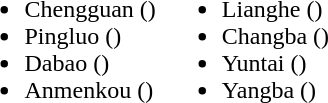<table>
<tr>
<td valign="top"><br><ul><li>Chengguan ()</li><li>Pingluo ()</li><li>Dabao ()</li><li>Anmenkou ()</li></ul></td>
<td valign="top"><br><ul><li>Lianghe ()</li><li>Changba ()</li><li>Yuntai ()</li><li>Yangba ()</li></ul></td>
</tr>
</table>
